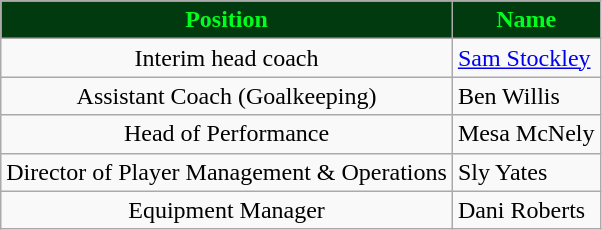<table class="wikitable" style="text-align:center;">
<tr>
<th style="background:#003a0e; color:#00FE1E;"; border:2px solid #00FE1E;>Position</th>
<th style="background:#003a0e; color:#00FE1E;"; border:2px solid #00FE1E;>Name</th>
</tr>
<tr>
<td>Interim head coach</td>
<td align="left"> <a href='#'>Sam Stockley</a></td>
</tr>
<tr>
<td>Assistant Coach (Goalkeeping)</td>
<td align=left> Ben Willis</td>
</tr>
<tr>
<td>Head of Performance</td>
<td align=left> Mesa McNely</td>
</tr>
<tr>
<td>Director of Player Management & Operations</td>
<td align=left> Sly Yates</td>
</tr>
<tr>
<td>Equipment Manager</td>
<td align=left> Dani Roberts</td>
</tr>
</table>
